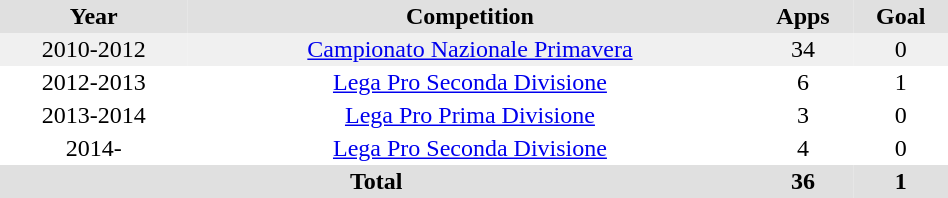<table border="0" cellpadding="2" cellspacing="0" style="width:50%;">
<tr style="text-align:center; background:#e0e0e0;">
<th>Year</th>
<th>Competition</th>
<th>Apps</th>
<th>Goal</th>
</tr>
<tr style="text-align:center; background:#f0f0f0;">
<td>2010-2012</td>
<td><a href='#'>Campionato Nazionale Primavera</a></td>
<td>34</td>
<td>0</td>
</tr>
<tr style="text-align:center;">
<td>2012-2013</td>
<td><a href='#'>Lega Pro Seconda Divisione</a></td>
<td>6</td>
<td>1</td>
</tr>
<tr style="text-align:center;">
<td>2013-2014</td>
<td><a href='#'>Lega Pro Prima Divisione</a></td>
<td>3</td>
<td>0</td>
</tr>
<tr style="text-align:center;">
<td>2014-</td>
<td><a href='#'>Lega Pro Seconda Divisione</a></td>
<td>4</td>
<td>0</td>
</tr>
<tr style="text-align:center; background:#e0e0e0;">
<th colspan="2">Total</th>
<th style="text-align:center;">36</th>
<th style="text-align:center;">1</th>
</tr>
</table>
